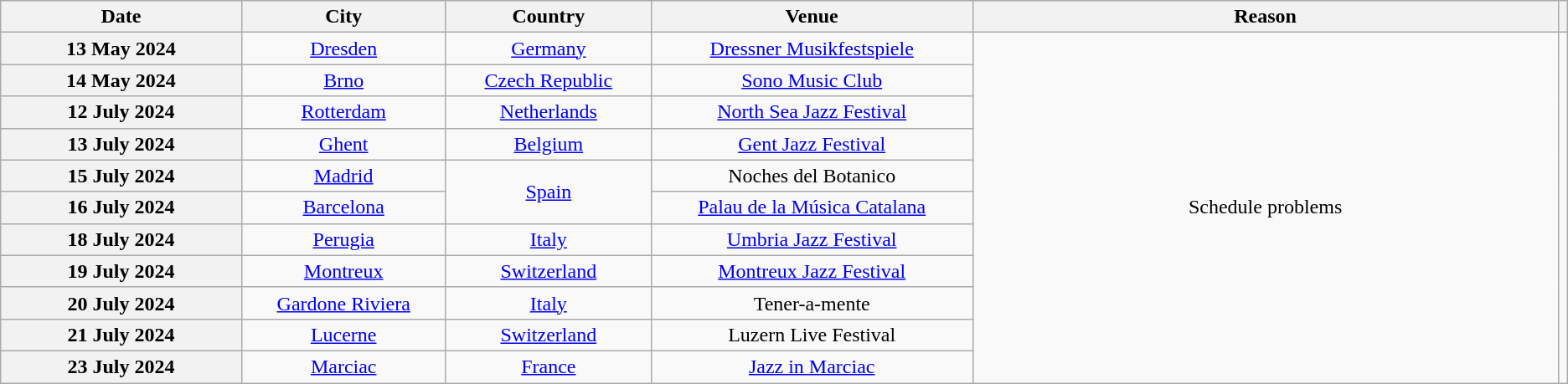<table class="wikitable plainrowheaders" style="text-align:center;">
<tr>
<th scope="col" style="width:12em;">Date</th>
<th scope="col" style="width:10em;">City</th>
<th scope="col" style="width:10em;">Country</th>
<th scope="col" style="width:16em;">Venue</th>
<th scope="col" style="width:29.95em;">Reason</th>
<th scope="col" class="unsortable"></th>
</tr>
<tr>
<th scope="row" style="text-align:center;">13 May 2024</th>
<td rowspan="1"><a href='#'>Dresden</a></td>
<td rowspan="1"><a href='#'>Germany</a></td>
<td rowspan="1"><a href='#'>Dressner Musikfestspiele</a></td>
<td rowspan="11">Schedule problems</td>
<td rowspan="11"></td>
</tr>
<tr>
<th scope="row" style="text-align:center;">14 May 2024</th>
<td rowspan="1"><a href='#'>Brno</a></td>
<td rowspan="1"><a href='#'>Czech Republic</a></td>
<td rowspan="1"><a href='#'>Sono Music Club</a></td>
</tr>
<tr>
<th scope="row" style="text-align:center;">12 July 2024</th>
<td rowspan="1"><a href='#'>Rotterdam</a></td>
<td rowspan="1"><a href='#'>Netherlands</a></td>
<td rowspan="1"><a href='#'>North Sea Jazz Festival</a></td>
</tr>
<tr>
<th scope="row" style="text-align:center;">13 July 2024</th>
<td rowspan="1"><a href='#'>Ghent</a></td>
<td rowspan="1"><a href='#'>Belgium</a></td>
<td rowspan="1"><a href='#'>Gent Jazz Festival</a></td>
</tr>
<tr>
<th scope="row" style="text-align:center;">15 July 2024</th>
<td rowspan="1"><a href='#'>Madrid</a></td>
<td rowspan="2"><a href='#'>Spain</a></td>
<td rowspan="1">Noches del Botanico</td>
</tr>
<tr>
<th scope="row" style="text-align:center;">16 July 2024</th>
<td rowspan="1"><a href='#'>Barcelona</a></td>
<td rowspan="1"><a href='#'>Palau de la Música Catalana</a></td>
</tr>
<tr>
<th scope="row" style="text-align:center;">18 July 2024</th>
<td rowspan="1"><a href='#'>Perugia</a></td>
<td rowspan="1"><a href='#'>Italy</a></td>
<td rowspan="1"><a href='#'>Umbria Jazz Festival</a></td>
</tr>
<tr>
<th scope="row" style="text-align:center;">19 July 2024</th>
<td rowspan="1"><a href='#'>Montreux</a></td>
<td rowspan="1"><a href='#'>Switzerland</a></td>
<td rowspan="1"><a href='#'>Montreux Jazz Festival</a></td>
</tr>
<tr>
<th scope="row" style="text-align:center;">20 July 2024</th>
<td rowspan="1"><a href='#'>Gardone Riviera</a></td>
<td rowspan="1"><a href='#'>Italy</a></td>
<td rowspan="1">Tener-a-mente</td>
</tr>
<tr>
<th scope="row" style="text-align:center;">21 July 2024</th>
<td rowspan="1"><a href='#'>Lucerne</a></td>
<td rowspan="1"><a href='#'>Switzerland</a></td>
<td rowspan="1">Luzern Live Festival</td>
</tr>
<tr>
<th scope="row" style="text-align:center;">23 July 2024</th>
<td rowspan="1"><a href='#'>Marciac</a></td>
<td rowspan="1"><a href='#'>France</a></td>
<td rowspan="1"><a href='#'>Jazz in Marciac</a></td>
</tr>
</table>
